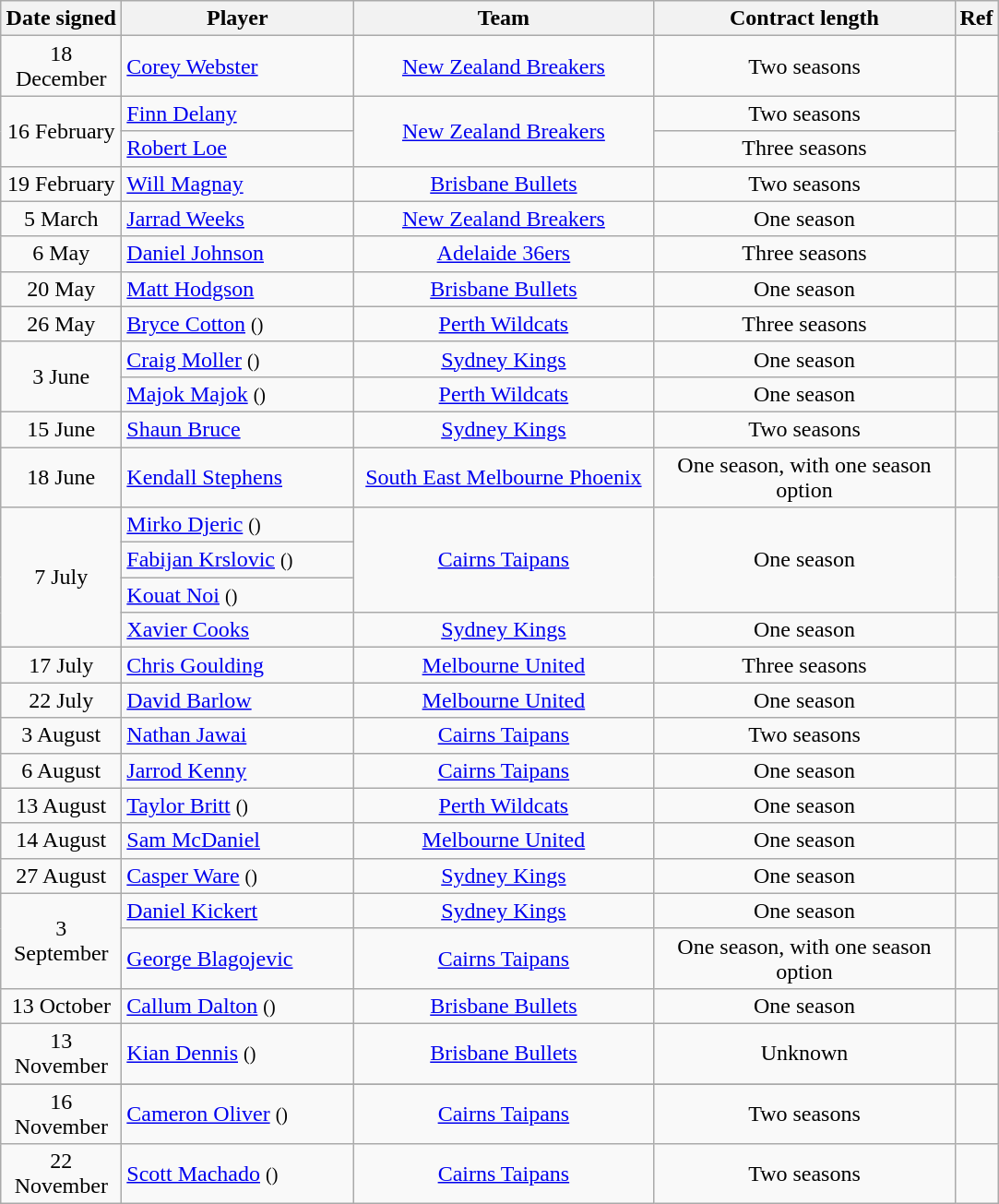<table class="wikitable sortable" style="text-align:center">
<tr>
<th style="width:80px">Date signed</th>
<th style="width:160px">Player</th>
<th style="width:210px">Team</th>
<th style="width:210px">Contract length</th>
<th class="unsortable">Ref</th>
</tr>
<tr>
<td>18 December</td>
<td align="left"><a href='#'>Corey Webster</a></td>
<td><a href='#'>New Zealand Breakers</a></td>
<td>Two seasons</td>
<td></td>
</tr>
<tr>
<td rowspan="2">16 February</td>
<td align="left"><a href='#'>Finn Delany</a></td>
<td rowspan="2"><a href='#'>New Zealand Breakers</a></td>
<td>Two seasons</td>
<td rowspan="2"></td>
</tr>
<tr>
<td align="left"><a href='#'>Robert Loe</a></td>
<td>Three seasons</td>
</tr>
<tr>
<td>19 February</td>
<td align="left"><a href='#'>Will Magnay</a></td>
<td><a href='#'>Brisbane Bullets</a></td>
<td>Two seasons</td>
<td></td>
</tr>
<tr>
<td>5 March</td>
<td align="left"><a href='#'>Jarrad Weeks</a></td>
<td><a href='#'>New Zealand Breakers</a></td>
<td>One season</td>
<td></td>
</tr>
<tr>
<td>6 May</td>
<td align="left"><a href='#'>Daniel Johnson</a></td>
<td><a href='#'>Adelaide 36ers</a></td>
<td>Three seasons</td>
<td></td>
</tr>
<tr>
<td>20 May</td>
<td align="left"><a href='#'>Matt Hodgson</a></td>
<td><a href='#'>Brisbane Bullets</a></td>
<td>One season</td>
<td></td>
</tr>
<tr>
<td>26 May</td>
<td align="left"><a href='#'>Bryce Cotton</a> <small>()</small></td>
<td><a href='#'>Perth Wildcats</a></td>
<td>Three seasons</td>
<td></td>
</tr>
<tr>
<td rowspan="2" align="center">3 June</td>
<td align="left"><a href='#'>Craig Moller</a> <small>()</small></td>
<td><a href='#'>Sydney Kings</a></td>
<td>One season</td>
<td></td>
</tr>
<tr>
<td align="left"><a href='#'>Majok Majok</a> <small>()</small></td>
<td><a href='#'>Perth Wildcats</a></td>
<td>One season</td>
<td></td>
</tr>
<tr>
<td>15 June</td>
<td align="left"><a href='#'>Shaun Bruce</a></td>
<td><a href='#'>Sydney Kings</a></td>
<td>Two seasons</td>
<td></td>
</tr>
<tr>
<td>18 June</td>
<td align="left"><a href='#'>Kendall Stephens</a></td>
<td><a href='#'>South East Melbourne Phoenix</a></td>
<td>One season, with one season option</td>
<td></td>
</tr>
<tr>
<td rowspan="4">7 July</td>
<td align="left"><a href='#'>Mirko Djeric</a> <small>()</small></td>
<td rowspan="3"><a href='#'>Cairns Taipans</a></td>
<td rowspan="3">One season</td>
<td rowspan="3"></td>
</tr>
<tr>
<td align="left"><a href='#'>Fabijan Krslovic</a> <small>()</small></td>
</tr>
<tr>
<td align="left"><a href='#'>Kouat Noi</a> <small>()</small></td>
</tr>
<tr>
<td align="left"><a href='#'>Xavier Cooks</a></td>
<td><a href='#'>Sydney Kings</a></td>
<td>One season</td>
<td></td>
</tr>
<tr>
<td>17 July</td>
<td align="left"><a href='#'>Chris Goulding</a></td>
<td><a href='#'>Melbourne United</a></td>
<td>Three seasons</td>
<td></td>
</tr>
<tr>
<td>22 July</td>
<td align="left"><a href='#'>David Barlow</a></td>
<td><a href='#'>Melbourne United</a></td>
<td>One season</td>
<td></td>
</tr>
<tr>
<td>3 August</td>
<td align="left"><a href='#'>Nathan Jawai</a></td>
<td><a href='#'>Cairns Taipans</a></td>
<td>Two seasons</td>
<td></td>
</tr>
<tr>
<td>6 August</td>
<td align="left"><a href='#'>Jarrod Kenny</a></td>
<td><a href='#'>Cairns Taipans</a></td>
<td>One season</td>
<td></td>
</tr>
<tr>
<td>13 August</td>
<td align="left"><a href='#'>Taylor Britt</a> <small>()</small></td>
<td><a href='#'>Perth Wildcats</a></td>
<td>One season</td>
<td></td>
</tr>
<tr>
<td>14 August</td>
<td align="left"><a href='#'>Sam McDaniel</a></td>
<td><a href='#'>Melbourne United</a></td>
<td>One season</td>
<td></td>
</tr>
<tr>
<td>27 August</td>
<td align="left"><a href='#'>Casper Ware</a> <small>()</small></td>
<td><a href='#'>Sydney Kings</a></td>
<td>One season</td>
<td></td>
</tr>
<tr>
<td rowspan="2">3 September</td>
<td align="left"><a href='#'>Daniel Kickert</a></td>
<td><a href='#'>Sydney Kings</a></td>
<td>One season</td>
<td></td>
</tr>
<tr>
<td align="left"><a href='#'>George Blagojevic</a></td>
<td><a href='#'>Cairns Taipans</a></td>
<td>One season, with one season option</td>
<td></td>
</tr>
<tr>
<td>13 October</td>
<td align="left"><a href='#'>Callum Dalton</a> <small>()</small></td>
<td><a href='#'>Brisbane Bullets</a></td>
<td>One season</td>
<td></td>
</tr>
<tr>
<td>13 November</td>
<td align="left"><a href='#'>Kian Dennis</a> <small>()</small></td>
<td><a href='#'>Brisbane Bullets</a></td>
<td>Unknown</td>
<td></td>
</tr>
<tr>
</tr>
<tr>
<td>16 November</td>
<td align="left"><a href='#'>Cameron Oliver</a> <small>()</small></td>
<td><a href='#'>Cairns Taipans</a></td>
<td>Two seasons</td>
<td></td>
</tr>
<tr>
<td>22 November</td>
<td align="left"><a href='#'>Scott Machado</a> <small>()</small></td>
<td><a href='#'>Cairns Taipans</a></td>
<td>Two seasons</td>
<td></td>
</tr>
</table>
